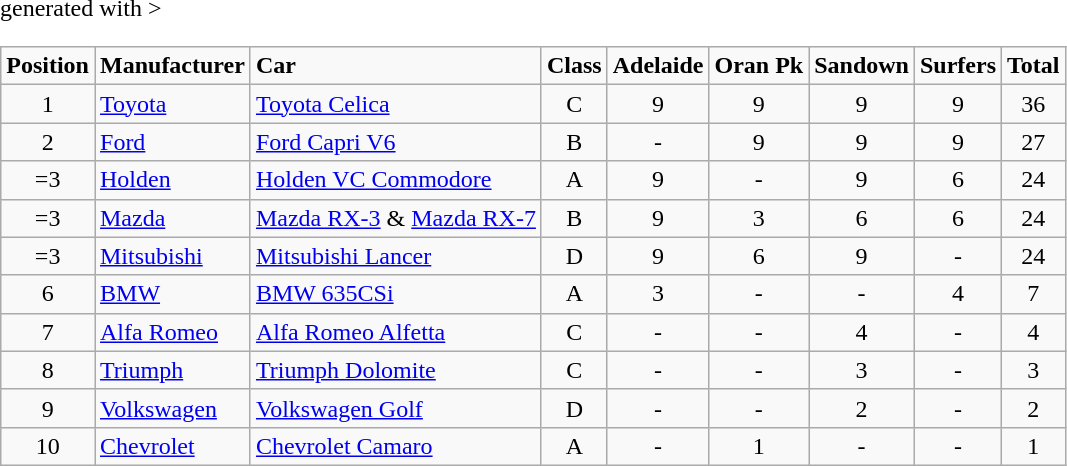<table class="wikitable" <hiddentext>generated with >
<tr style="font-weight:bold">
<td align=”center”>Position</td>
<td>Manufacturer</td>
<td>Car</td>
<td align=”center”>Class</td>
<td align=”center”>Adelaide</td>
<td align=”center”>Oran Pk</td>
<td align=”center”>Sandown</td>
<td align=”center”>Surfers</td>
<td align=”center”>Total</td>
</tr>
<tr>
<td align="center">1</td>
<td><a href='#'>Toyota</a></td>
<td><a href='#'>Toyota Celica</a></td>
<td align="center">C</td>
<td align="center">9</td>
<td align="center">9</td>
<td align="center">9</td>
<td align="center">9</td>
<td align="center">36</td>
</tr>
<tr>
<td align="center">2</td>
<td><a href='#'>Ford</a></td>
<td><a href='#'>Ford Capri V6</a></td>
<td align="center">B</td>
<td align="center">-</td>
<td align="center">9</td>
<td align="center">9</td>
<td align="center">9</td>
<td align="center">27</td>
</tr>
<tr>
<td align="center">=3</td>
<td><a href='#'>Holden</a></td>
<td><a href='#'>Holden VC Commodore</a></td>
<td align="center">A</td>
<td align="center">9</td>
<td align="center">-</td>
<td align="center">9</td>
<td align="center">6</td>
<td align="center">24</td>
</tr>
<tr>
<td align="center">=3</td>
<td><a href='#'>Mazda</a></td>
<td><a href='#'>Mazda RX-3</a> & <a href='#'>Mazda RX-7</a></td>
<td align="center">B</td>
<td align="center">9</td>
<td align="center">3</td>
<td align="center">6</td>
<td align="center">6</td>
<td align="center">24</td>
</tr>
<tr>
<td align="center">=3</td>
<td><a href='#'>Mitsubishi</a></td>
<td><a href='#'>Mitsubishi Lancer</a></td>
<td align="center">D</td>
<td align="center">9</td>
<td align="center">6</td>
<td align="center">9</td>
<td align="center">-</td>
<td align="center">24</td>
</tr>
<tr>
<td align="center">6</td>
<td><a href='#'>BMW</a></td>
<td><a href='#'>BMW 635CSi</a></td>
<td align="center">A</td>
<td align="center">3</td>
<td align="center">-</td>
<td align="center">-</td>
<td align="center">4</td>
<td align="center">7</td>
</tr>
<tr>
<td align="center">7</td>
<td><a href='#'>Alfa Romeo</a></td>
<td><a href='#'>Alfa Romeo Alfetta</a></td>
<td align="center">C</td>
<td align="center">-</td>
<td align="center">-</td>
<td align="center">4</td>
<td align="center">-</td>
<td align="center">4</td>
</tr>
<tr>
<td align="center">8</td>
<td><a href='#'>Triumph</a></td>
<td><a href='#'>Triumph Dolomite</a></td>
<td align="center">C</td>
<td align="center">-</td>
<td align="center">-</td>
<td align="center">3</td>
<td align="center">-</td>
<td align="center">3</td>
</tr>
<tr>
<td align="center">9</td>
<td><a href='#'>Volkswagen</a></td>
<td><a href='#'>Volkswagen Golf</a></td>
<td align="center">D</td>
<td align="center">-</td>
<td align="center">-</td>
<td align="center">2</td>
<td align="center">-</td>
<td align="center">2</td>
</tr>
<tr>
<td align="center">10</td>
<td><a href='#'>Chevrolet</a></td>
<td><a href='#'>Chevrolet Camaro</a></td>
<td align="center">A</td>
<td align="center">-</td>
<td align="center">1</td>
<td align="center">-</td>
<td align="center">-</td>
<td align="center">1</td>
</tr>
</table>
